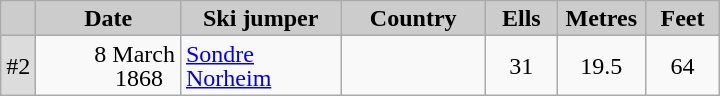<table class="wikitable sortable" style="text-align:left; line-height:16px; width:38%;">
<tr>
<th style="background-color: #ccc;" width="15"></th>
<th style="background-color: #ccc;" width="136">Date</th>
<th style="background-color: #ccc;" width="142">Ski jumper</th>
<th style="background-color: #ccc;" width="120">Country</th>
<th style="background-color: #ccc;" width="55">Ells</th>
<th style="background-color: #ccc;" width="55">Metres</th>
<th style="background-color: #ccc;" width="55">Feet</th>
</tr>
<tr>
<td bgcolor=gainsboro align=center>#2</td>
<td align=right>8 March 1868  </td>
<td><a href='#'>Sondre Norheim</a></td>
<td></td>
<td align=center>31</td>
<td align=center>19.5</td>
<td align=center>64</td>
</tr>
</table>
